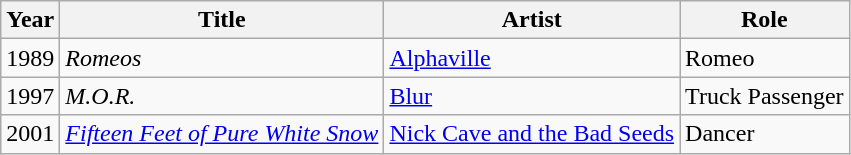<table class="wikitable">
<tr>
<th>Year</th>
<th>Title</th>
<th>Artist</th>
<th>Role</th>
</tr>
<tr>
<td>1989</td>
<td><em>Romeos</em></td>
<td><a href='#'>Alphaville</a></td>
<td>Romeo</td>
</tr>
<tr>
<td>1997</td>
<td><em>M.O.R.</em></td>
<td><a href='#'>Blur</a></td>
<td>Truck Passenger</td>
</tr>
<tr>
<td>2001</td>
<td><em><a href='#'>Fifteen Feet of Pure White Snow</a></em></td>
<td><a href='#'>Nick Cave and the Bad Seeds</a></td>
<td>Dancer</td>
</tr>
</table>
